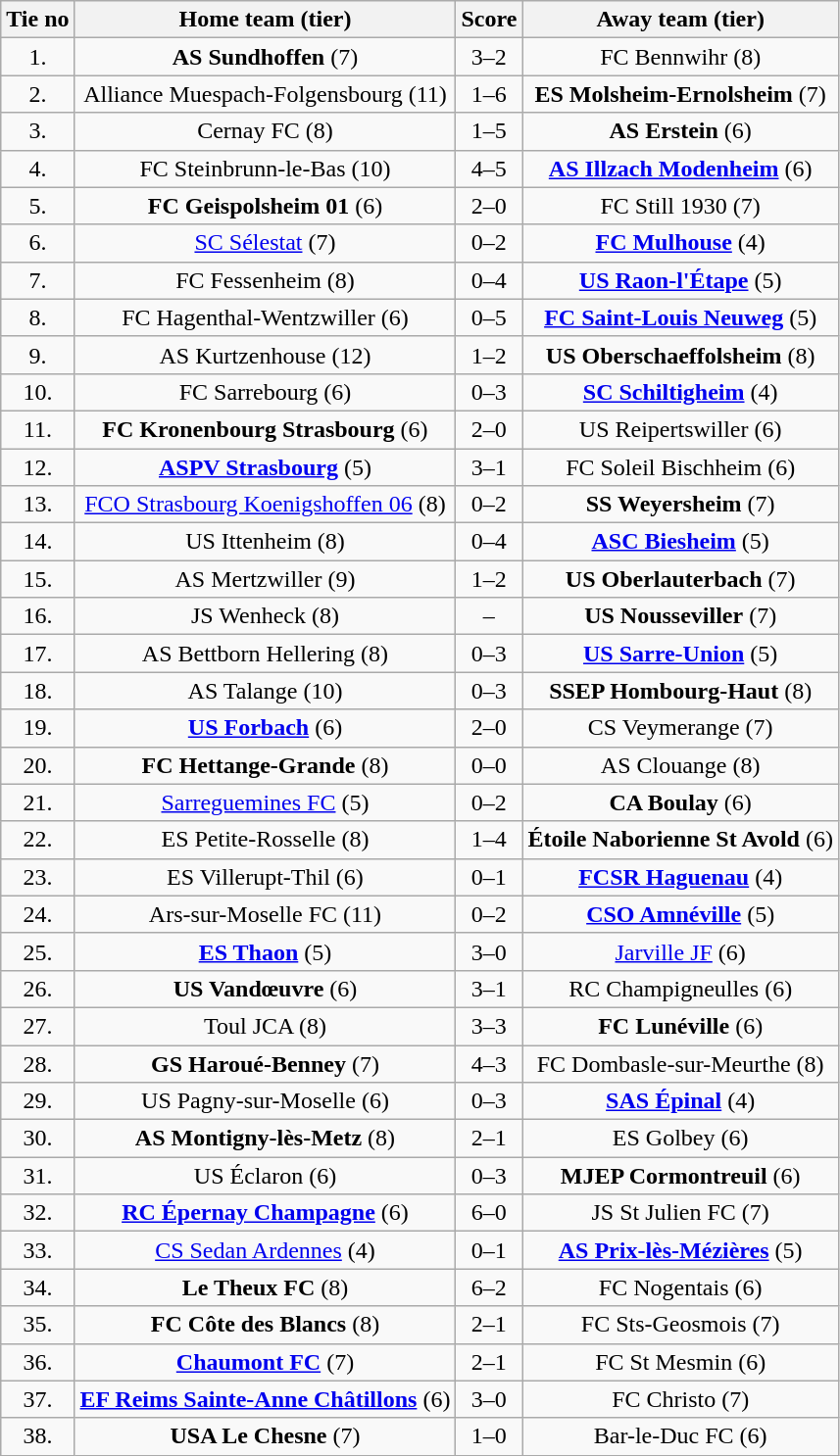<table class="wikitable" style="text-align: center">
<tr>
<th>Tie no</th>
<th>Home team (tier)</th>
<th>Score</th>
<th>Away team (tier)</th>
</tr>
<tr>
<td>1.</td>
<td><strong>AS Sundhoffen</strong> (7)</td>
<td>3–2</td>
<td>FC Bennwihr (8)</td>
</tr>
<tr>
<td>2.</td>
<td>Alliance Muespach-Folgensbourg (11)</td>
<td>1–6</td>
<td><strong>ES Molsheim-Ernolsheim</strong> (7)</td>
</tr>
<tr>
<td>3.</td>
<td>Cernay FC (8)</td>
<td>1–5</td>
<td><strong>AS Erstein</strong> (6)</td>
</tr>
<tr>
<td>4.</td>
<td>FC Steinbrunn-le-Bas (10)</td>
<td>4–5 </td>
<td><strong><a href='#'>AS Illzach Modenheim</a></strong> (6)</td>
</tr>
<tr>
<td>5.</td>
<td><strong>FC Geispolsheim 01</strong> (6)</td>
<td>2–0</td>
<td>FC Still 1930 (7)</td>
</tr>
<tr>
<td>6.</td>
<td><a href='#'>SC Sélestat</a> (7)</td>
<td>0–2</td>
<td><strong><a href='#'>FC Mulhouse</a></strong> (4)</td>
</tr>
<tr>
<td>7.</td>
<td>FC Fessenheim (8)</td>
<td>0–4</td>
<td><strong><a href='#'>US Raon-l'Étape</a></strong> (5)</td>
</tr>
<tr>
<td>8.</td>
<td>FC Hagenthal-Wentzwiller (6)</td>
<td>0–5</td>
<td><strong><a href='#'>FC Saint-Louis Neuweg</a></strong> (5)</td>
</tr>
<tr>
<td>9.</td>
<td>AS Kurtzenhouse (12)</td>
<td>1–2</td>
<td><strong>US Oberschaeffolsheim</strong> (8)</td>
</tr>
<tr>
<td>10.</td>
<td>FC Sarrebourg (6)</td>
<td>0–3</td>
<td><strong><a href='#'>SC Schiltigheim</a></strong> (4)</td>
</tr>
<tr>
<td>11.</td>
<td><strong>FC Kronenbourg Strasbourg</strong> (6)</td>
<td>2–0</td>
<td>US Reipertswiller (6)</td>
</tr>
<tr>
<td>12.</td>
<td><strong><a href='#'>ASPV Strasbourg</a></strong> (5)</td>
<td>3–1</td>
<td>FC Soleil Bischheim (6)</td>
</tr>
<tr>
<td>13.</td>
<td><a href='#'>FCO Strasbourg Koenigshoffen 06</a> (8)</td>
<td>0–2</td>
<td><strong>SS Weyersheim</strong> (7)</td>
</tr>
<tr>
<td>14.</td>
<td>US Ittenheim (8)</td>
<td>0–4</td>
<td><strong><a href='#'>ASC Biesheim</a></strong> (5)</td>
</tr>
<tr>
<td>15.</td>
<td>AS Mertzwiller (9)</td>
<td>1–2</td>
<td><strong>US Oberlauterbach</strong> (7)</td>
</tr>
<tr>
<td>16.</td>
<td>JS Wenheck (8)</td>
<td>–</td>
<td><strong>US Nousseviller</strong> (7)</td>
</tr>
<tr>
<td>17.</td>
<td>AS Bettborn Hellering (8)</td>
<td>0–3</td>
<td><strong><a href='#'>US Sarre-Union</a></strong> (5)</td>
</tr>
<tr>
<td>18.</td>
<td>AS Talange (10)</td>
<td>0–3</td>
<td><strong>SSEP Hombourg-Haut</strong> (8)</td>
</tr>
<tr>
<td>19.</td>
<td><strong><a href='#'>US Forbach</a></strong> (6)</td>
<td>2–0</td>
<td>CS Veymerange (7)</td>
</tr>
<tr>
<td>20.</td>
<td><strong>FC Hettange-Grande</strong> (8)</td>
<td>0–0 </td>
<td>AS Clouange (8)</td>
</tr>
<tr>
<td>21.</td>
<td><a href='#'>Sarreguemines FC</a> (5)</td>
<td>0–2</td>
<td><strong>CA Boulay</strong> (6)</td>
</tr>
<tr>
<td>22.</td>
<td>ES Petite-Rosselle (8)</td>
<td>1–4</td>
<td><strong>Étoile Naborienne St Avold</strong> (6)</td>
</tr>
<tr>
<td>23.</td>
<td>ES Villerupt-Thil (6)</td>
<td>0–1 </td>
<td><strong><a href='#'>FCSR Haguenau</a></strong> (4)</td>
</tr>
<tr>
<td>24.</td>
<td>Ars-sur-Moselle FC (11)</td>
<td>0–2</td>
<td><strong><a href='#'>CSO Amnéville</a></strong> (5)</td>
</tr>
<tr>
<td>25.</td>
<td><strong><a href='#'>ES Thaon</a></strong> (5)</td>
<td>3–0</td>
<td><a href='#'>Jarville JF</a> (6)</td>
</tr>
<tr>
<td>26.</td>
<td><strong>US Vandœuvre</strong> (6)</td>
<td>3–1 </td>
<td>RC Champigneulles (6)</td>
</tr>
<tr>
<td>27.</td>
<td>Toul JCA (8)</td>
<td>3–3 </td>
<td><strong>FC Lunéville</strong> (6)</td>
</tr>
<tr>
<td>28.</td>
<td><strong>GS Haroué-Benney</strong> (7)</td>
<td>4–3 </td>
<td>FC Dombasle-sur-Meurthe (8)</td>
</tr>
<tr>
<td>29.</td>
<td>US Pagny-sur-Moselle (6)</td>
<td>0–3</td>
<td><strong><a href='#'>SAS Épinal</a></strong> (4)</td>
</tr>
<tr>
<td>30.</td>
<td><strong>AS Montigny-lès-Metz</strong> (8)</td>
<td>2–1 </td>
<td>ES Golbey (6)</td>
</tr>
<tr>
<td>31.</td>
<td>US Éclaron (6)</td>
<td>0–3 </td>
<td><strong>MJEP Cormontreuil</strong> (6)</td>
</tr>
<tr>
<td>32.</td>
<td><strong><a href='#'>RC Épernay Champagne</a></strong> (6)</td>
<td>6–0</td>
<td>JS St Julien FC (7)</td>
</tr>
<tr>
<td>33.</td>
<td><a href='#'>CS Sedan Ardennes</a> (4)</td>
<td>0–1</td>
<td><strong><a href='#'>AS Prix-lès-Mézières</a></strong> (5)</td>
</tr>
<tr>
<td>34.</td>
<td><strong>Le Theux FC</strong> (8)</td>
<td>6–2</td>
<td>FC Nogentais (6)</td>
</tr>
<tr>
<td>35.</td>
<td><strong>FC Côte des Blancs</strong> (8)</td>
<td>2–1</td>
<td>FC Sts-Geosmois (7)</td>
</tr>
<tr>
<td>36.</td>
<td><strong><a href='#'>Chaumont FC</a></strong> (7)</td>
<td>2–1 </td>
<td>FC St Mesmin (6)</td>
</tr>
<tr>
<td>37.</td>
<td><strong><a href='#'>EF Reims Sainte-Anne Châtillons</a></strong> (6)</td>
<td>3–0</td>
<td>FC Christo (7)</td>
</tr>
<tr>
<td>38.</td>
<td><strong>USA Le Chesne</strong> (7)</td>
<td>1–0</td>
<td>Bar-le-Duc FC (6)</td>
</tr>
</table>
